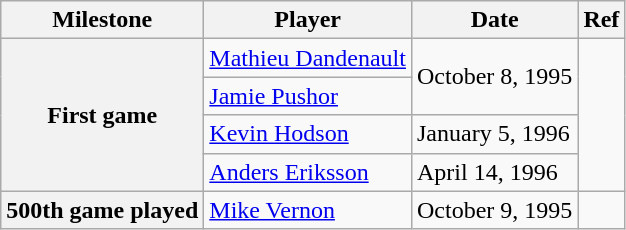<table class="wikitable">
<tr>
<th scope="col">Milestone</th>
<th scope="col">Player</th>
<th scope="col">Date</th>
<th scope="col">Ref</th>
</tr>
<tr>
<th rowspan=4>First game</th>
<td><a href='#'>Mathieu Dandenault</a></td>
<td rowspan=2>October 8, 1995</td>
<td rowspan=4></td>
</tr>
<tr>
<td><a href='#'>Jamie Pushor</a></td>
</tr>
<tr>
<td><a href='#'>Kevin Hodson</a></td>
<td>January 5, 1996</td>
</tr>
<tr>
<td><a href='#'>Anders Eriksson</a></td>
<td>April 14, 1996</td>
</tr>
<tr>
<th>500th game played</th>
<td><a href='#'>Mike Vernon</a></td>
<td>October 9, 1995</td>
<td></td>
</tr>
</table>
